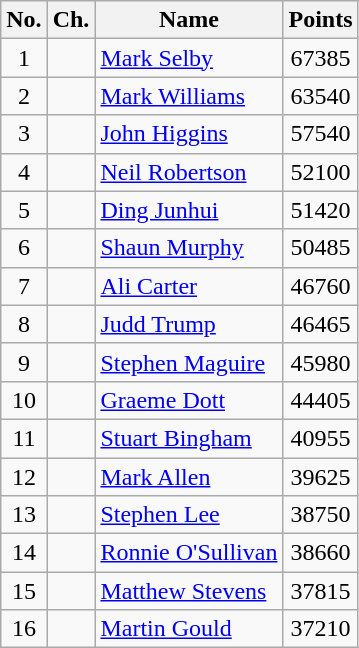<table class="wikitable" style="text-align: center;">
<tr>
<th>No.</th>
<th>Ch.</th>
<th align="left">Name</th>
<th>Points</th>
</tr>
<tr>
<td>1</td>
<td></td>
<td style="text-align:left;"> <a href='#'>Mark Selby</a></td>
<td>67385</td>
</tr>
<tr>
<td>2</td>
<td></td>
<td style="text-align:left;"> <a href='#'>Mark Williams</a></td>
<td>63540</td>
</tr>
<tr>
<td>3</td>
<td></td>
<td style="text-align:left;"> <a href='#'>John Higgins</a></td>
<td>57540</td>
</tr>
<tr>
<td>4</td>
<td></td>
<td style="text-align:left;"> <a href='#'>Neil Robertson</a></td>
<td>52100</td>
</tr>
<tr>
<td>5</td>
<td></td>
<td style="text-align:left;"> <a href='#'>Ding Junhui</a></td>
<td>51420</td>
</tr>
<tr>
<td>6</td>
<td></td>
<td style="text-align:left;"> <a href='#'>Shaun Murphy</a></td>
<td>50485</td>
</tr>
<tr>
<td>7</td>
<td></td>
<td style="text-align:left;"> <a href='#'>Ali Carter</a></td>
<td>46760</td>
</tr>
<tr>
<td>8</td>
<td></td>
<td style="text-align:left;"> <a href='#'>Judd Trump</a></td>
<td>46465</td>
</tr>
<tr>
<td>9</td>
<td></td>
<td style="text-align:left;"> <a href='#'>Stephen Maguire</a></td>
<td>45980</td>
</tr>
<tr>
<td>10</td>
<td></td>
<td style="text-align:left;"> <a href='#'>Graeme Dott</a></td>
<td>44405</td>
</tr>
<tr>
<td>11</td>
<td></td>
<td style="text-align:left;"> <a href='#'>Stuart Bingham</a></td>
<td>40955</td>
</tr>
<tr>
<td>12</td>
<td></td>
<td style="text-align:left;"> <a href='#'>Mark Allen</a></td>
<td>39625</td>
</tr>
<tr>
<td>13</td>
<td></td>
<td style="text-align:left;"> <a href='#'>Stephen Lee</a></td>
<td>38750</td>
</tr>
<tr>
<td>14</td>
<td></td>
<td style="text-align:left;"> <a href='#'>Ronnie O'Sullivan</a></td>
<td>38660</td>
</tr>
<tr>
<td>15</td>
<td></td>
<td style="text-align:left;"> <a href='#'>Matthew Stevens</a></td>
<td>37815</td>
</tr>
<tr>
<td>16</td>
<td></td>
<td style="text-align:left;"> <a href='#'>Martin Gould</a></td>
<td>37210</td>
</tr>
</table>
